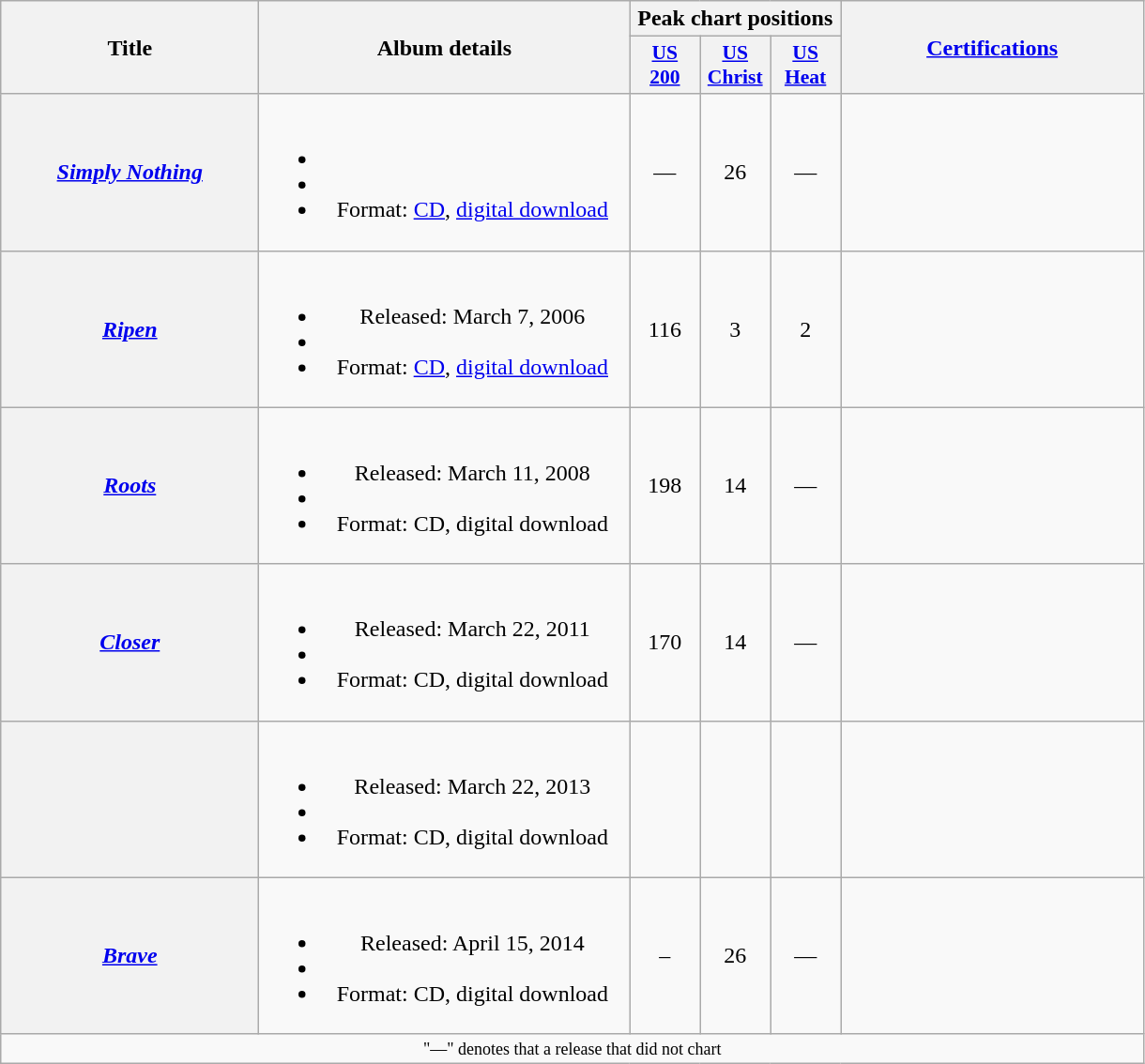<table class="wikitable plainrowheaders" style="text-align:center;">
<tr>
<th scope="col" rowspan="2" style="width:11em;">Title</th>
<th scope="col" rowspan="2" style="width:16em;">Album details</th>
<th scope="col" colspan="3">Peak chart positions</th>
<th scope="col" rowspan="2" style="width:13em;"><a href='#'>Certifications</a></th>
</tr>
<tr>
<th style="width:3em; font-size:90%"><a href='#'>US<br>200</a><br></th>
<th style="width:3em; font-size:90%"><a href='#'>US<br>Christ</a><br></th>
<th style="width:3em; font-size:90%"><a href='#'>US<br>Heat</a><br></th>
</tr>
<tr>
<th scope="row"><em><a href='#'>Simply Nothing</a></em></th>
<td><br><ul><li></li><li></li><li>Format: <a href='#'>CD</a>, <a href='#'>digital download</a></li></ul></td>
<td>—</td>
<td>26</td>
<td>—</td>
<td></td>
</tr>
<tr>
<th scope="row"><em><a href='#'>Ripen</a></em></th>
<td><br><ul><li>Released: March 7, 2006</li><li></li><li>Format: <a href='#'>CD</a>, <a href='#'>digital download</a></li></ul></td>
<td>116</td>
<td>3</td>
<td>2</td>
<td></td>
</tr>
<tr>
<th scope="row"><em><a href='#'>Roots</a></em></th>
<td><br><ul><li>Released: March 11, 2008</li><li></li><li>Format: CD, digital download</li></ul></td>
<td>198</td>
<td>14</td>
<td>—</td>
<td></td>
</tr>
<tr>
<th scope="row"><em><a href='#'>Closer</a></em></th>
<td><br><ul><li>Released: March 22, 2011</li><li></li><li>Format: CD, digital download</li></ul></td>
<td>170</td>
<td>14</td>
<td>—</td>
<td></td>
</tr>
<tr>
<th scope="row"></th>
<td><br><ul><li>Released: March 22, 2013</li><li></li><li>Format: CD, digital download</li></ul></td>
<td></td>
<td></td>
<td></td>
<td></td>
</tr>
<tr>
<th scope="row"><em><a href='#'>Brave</a></em></th>
<td><br><ul><li>Released: April 15, 2014</li><li></li><li>Format: CD, digital download</li></ul></td>
<td>–</td>
<td>26</td>
<td>—</td>
<td></td>
</tr>
<tr>
<td colspan="6" style="font-size:9pt">"—" denotes that a release that did not chart</td>
</tr>
</table>
